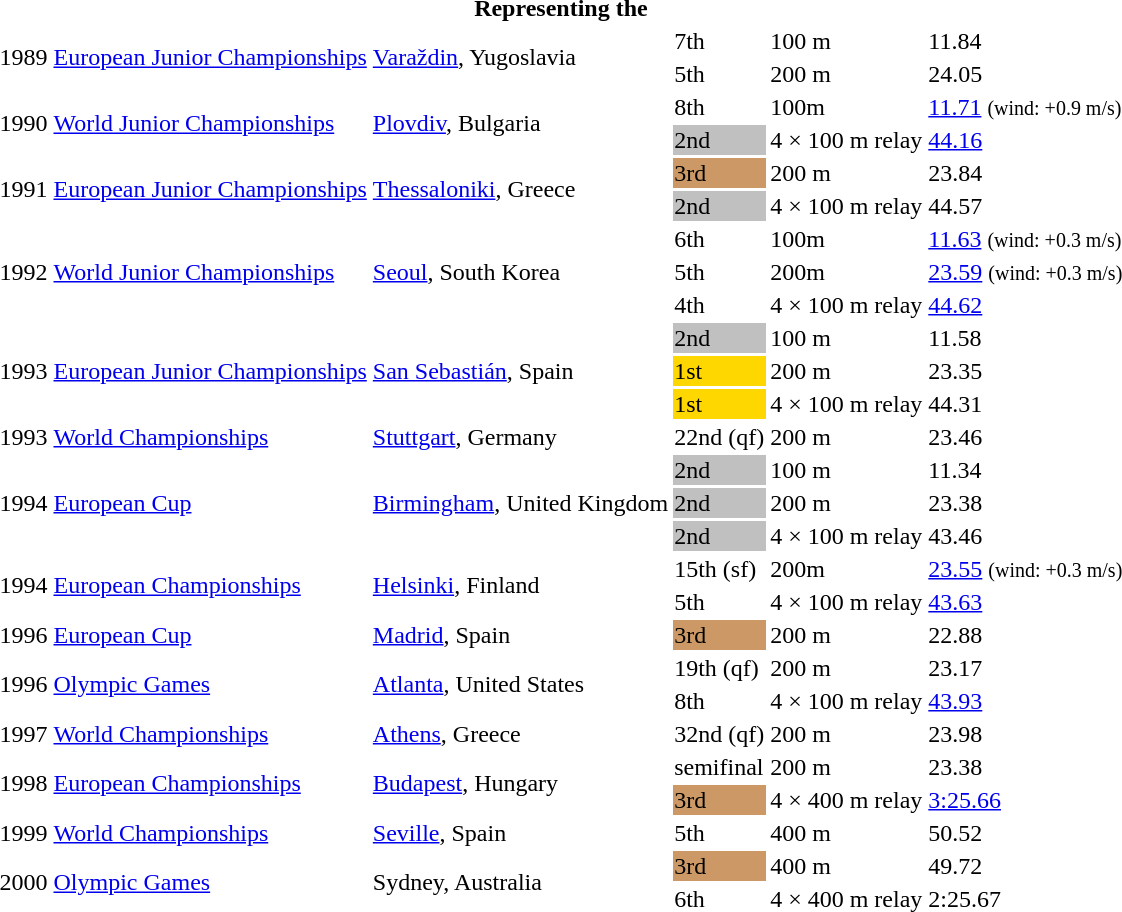<table>
<tr>
<th colspan="6">Representing the </th>
</tr>
<tr>
<td rowspan=2>1989</td>
<td rowspan=2><a href='#'>European Junior Championships</a></td>
<td rowspan=2><a href='#'>Varaždin</a>, Yugoslavia</td>
<td>7th</td>
<td>100 m</td>
<td>11.84</td>
</tr>
<tr>
<td>5th</td>
<td>200 m</td>
<td>24.05</td>
</tr>
<tr>
<td rowspan=2>1990</td>
<td rowspan=2><a href='#'>World Junior Championships</a></td>
<td rowspan=2><a href='#'>Plovdiv</a>, Bulgaria</td>
<td>8th</td>
<td>100m</td>
<td><a href='#'>11.71</a> <small>(wind: +0.9 m/s)</small></td>
</tr>
<tr>
<td bgcolor=silver>2nd</td>
<td>4 × 100 m relay</td>
<td><a href='#'>44.16</a></td>
</tr>
<tr>
<td rowspan=2>1991</td>
<td rowspan=2><a href='#'>European Junior Championships</a></td>
<td rowspan=2><a href='#'>Thessaloniki</a>, Greece</td>
<td bgcolor="cc9966">3rd</td>
<td>200 m</td>
<td>23.84</td>
</tr>
<tr>
<td bgcolor="silver">2nd</td>
<td>4 × 100 m relay</td>
<td>44.57</td>
</tr>
<tr>
<td rowspan=3>1992</td>
<td rowspan=3><a href='#'>World Junior Championships</a></td>
<td rowspan=3><a href='#'>Seoul</a>, South Korea</td>
<td>6th</td>
<td>100m</td>
<td><a href='#'>11.63</a> <small>(wind: +0.3 m/s)</small></td>
</tr>
<tr>
<td>5th</td>
<td>200m</td>
<td><a href='#'>23.59</a> <small>(wind: +0.3 m/s)</small></td>
</tr>
<tr>
<td>4th</td>
<td>4 × 100 m relay</td>
<td><a href='#'>44.62</a></td>
</tr>
<tr>
<td rowspan=3>1993</td>
<td rowspan=3><a href='#'>European Junior Championships</a></td>
<td rowspan=3><a href='#'>San Sebastián</a>, Spain</td>
<td bgcolor="silver">2nd</td>
<td>100 m</td>
<td>11.58</td>
</tr>
<tr>
<td bgcolor="gold">1st</td>
<td>200 m</td>
<td>23.35</td>
</tr>
<tr>
<td bgcolor="gold">1st</td>
<td>4 × 100 m relay</td>
<td>44.31</td>
</tr>
<tr>
<td>1993</td>
<td><a href='#'>World Championships</a></td>
<td><a href='#'>Stuttgart</a>, Germany</td>
<td>22nd (qf)</td>
<td>200 m</td>
<td>23.46</td>
</tr>
<tr>
<td rowspan=3>1994</td>
<td rowspan=3><a href='#'>European Cup</a></td>
<td rowspan=3><a href='#'>Birmingham</a>, United Kingdom</td>
<td bgcolor=silver>2nd</td>
<td>100 m</td>
<td>11.34</td>
</tr>
<tr>
<td bgcolor=silver>2nd</td>
<td>200 m</td>
<td>23.38</td>
</tr>
<tr>
<td bgcolor=silver>2nd</td>
<td>4 × 100 m relay</td>
<td>43.46</td>
</tr>
<tr>
<td rowspan=2>1994</td>
<td rowspan=2><a href='#'>European Championships</a></td>
<td rowspan=2><a href='#'>Helsinki</a>, Finland</td>
<td>15th (sf)</td>
<td>200m</td>
<td><a href='#'>23.55</a> <small>(wind: +0.3 m/s)</small></td>
</tr>
<tr>
<td>5th</td>
<td>4 × 100 m relay</td>
<td><a href='#'>43.63</a></td>
</tr>
<tr>
<td>1996</td>
<td><a href='#'>European Cup</a></td>
<td><a href='#'>Madrid</a>, Spain</td>
<td bgcolor=cc9966>3rd</td>
<td>200 m</td>
<td>22.88</td>
</tr>
<tr>
<td rowspan=2>1996</td>
<td rowspan=2><a href='#'>Olympic Games</a></td>
<td rowspan=2><a href='#'>Atlanta</a>, United States</td>
<td>19th (qf)</td>
<td>200 m</td>
<td>23.17</td>
</tr>
<tr>
<td>8th</td>
<td>4 × 100 m relay</td>
<td><a href='#'>43.93</a></td>
</tr>
<tr>
<td>1997</td>
<td><a href='#'>World Championships</a></td>
<td><a href='#'>Athens</a>, Greece</td>
<td>32nd (qf)</td>
<td>200 m</td>
<td>23.98</td>
</tr>
<tr>
<td rowspan=2>1998</td>
<td rowspan=2><a href='#'>European Championships</a></td>
<td rowspan=2><a href='#'>Budapest</a>, Hungary</td>
<td>semifinal</td>
<td>200 m</td>
<td>23.38</td>
</tr>
<tr>
<td bgcolor="cc9966">3rd</td>
<td>4 × 400 m relay</td>
<td><a href='#'>3:25.66</a></td>
</tr>
<tr>
<td>1999</td>
<td><a href='#'>World Championships</a></td>
<td><a href='#'>Seville</a>, Spain</td>
<td>5th</td>
<td>400 m</td>
<td>50.52</td>
</tr>
<tr>
<td rowspan=2>2000</td>
<td rowspan=2><a href='#'>Olympic Games</a></td>
<td rowspan=2>Sydney, Australia</td>
<td bgcolor="cc9966">3rd</td>
<td>400 m</td>
<td>49.72</td>
</tr>
<tr>
<td>6th</td>
<td>4 × 400 m relay</td>
<td>2:25.67</td>
</tr>
</table>
